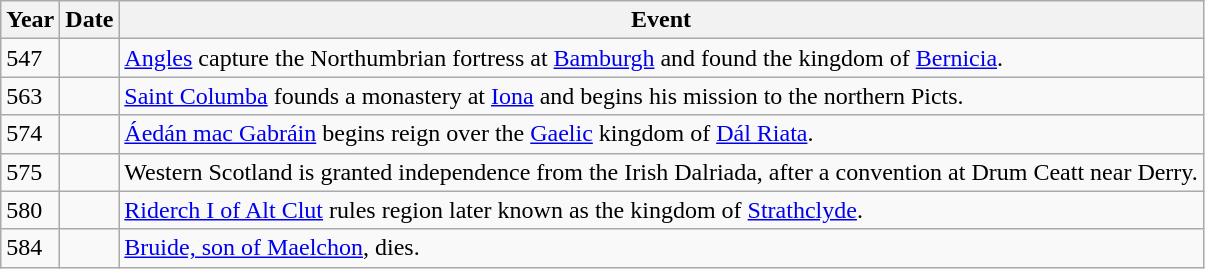<table class="wikitable">
<tr>
<th style="width:6en">Year</th>
<th style="width:15en">Date</th>
<th>Event</th>
</tr>
<tr>
<td>547</td>
<td></td>
<td><a href='#'>Angles</a> capture the Northumbrian fortress at <a href='#'>Bamburgh</a> and found the kingdom of <a href='#'>Bernicia</a>.</td>
</tr>
<tr>
<td>563</td>
<td></td>
<td><a href='#'>Saint Columba</a> founds a monastery at <a href='#'>Iona</a> and begins his mission to the northern Picts.</td>
</tr>
<tr>
<td>574</td>
<td></td>
<td><a href='#'>Áedán mac Gabráin</a> begins reign over the <a href='#'>Gaelic</a> kingdom of <a href='#'>Dál Riata</a>.</td>
</tr>
<tr>
<td>575</td>
<td></td>
<td>Western Scotland is granted independence from the Irish Dalriada, after a convention at Drum Ceatt near Derry.</td>
</tr>
<tr>
<td>580</td>
<td></td>
<td><a href='#'>Riderch I of Alt Clut</a> rules region later known as the kingdom of <a href='#'>Strathclyde</a>.</td>
</tr>
<tr>
<td>584</td>
<td></td>
<td><a href='#'>Bruide, son of Maelchon</a>, dies.</td>
</tr>
</table>
